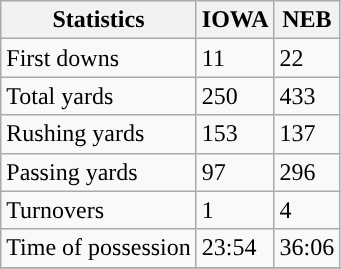<table class="wikitable">
<tr>
<th>Statistics</th>
<th>IOWA</th>
<th>NEB</th>
</tr>
<tr>
<td>First downs</td>
<td>11</td>
<td>22</td>
</tr>
<tr>
<td>Total yards</td>
<td>250</td>
<td>433</td>
</tr>
<tr>
<td>Rushing yards</td>
<td>153</td>
<td>137</td>
</tr>
<tr>
<td>Passing yards</td>
<td>97</td>
<td>296</td>
</tr>
<tr>
<td>Turnovers</td>
<td>1</td>
<td>4</td>
</tr>
<tr>
<td>Time of possession</td>
<td>23:54</td>
<td>36:06</td>
</tr>
<tr>
</tr>
</table>
